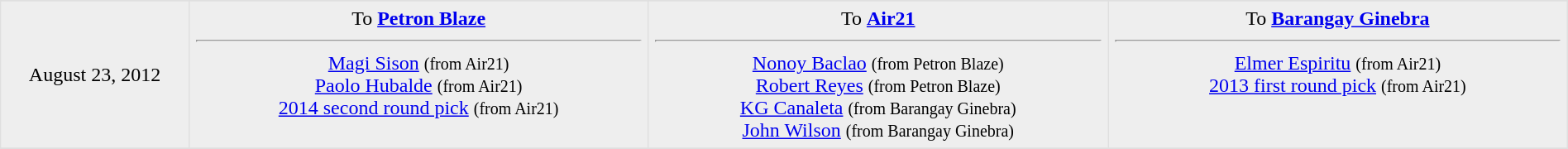<table border=1 style="border-collapse:collapse; text-align: center; width: 100%" bordercolor="#DFDFDF"  cellpadding="5">
<tr>
</tr>
<tr bgcolor="eeeeee">
<td style="width:12%">August 23, 2012</td>
<td style="width:29.3%" valign="top">To <strong><a href='#'>Petron Blaze</a></strong><hr><a href='#'>Magi Sison</a> <small>(from Air21)</small> <br> <a href='#'>Paolo Hubalde</a> <small>(from Air21)</small> <br> <a href='#'>2014 second round pick</a> <small>(from Air21)</small></td>
<td style="width:29.3%" valign="top">To <strong><a href='#'>Air21</a></strong><hr><a href='#'>Nonoy Baclao</a> <small>(from Petron Blaze)</small> <br> <a href='#'>Robert Reyes</a> <small>(from Petron Blaze)</small> <br><a href='#'>KG Canaleta</a> <small>(from Barangay Ginebra)</small> <br><a href='#'>John Wilson</a> <small>(from Barangay Ginebra)</small></td>
<td style="width:29.3%" valign="top">To <strong><a href='#'>Barangay Ginebra</a> <hr> </strong><a href='#'>Elmer Espiritu</a> <small>(from Air21)</small> <br> <a href='#'>2013 first round pick</a> <small>(from Air21)</small></td>
</tr>
<tr>
</tr>
</table>
